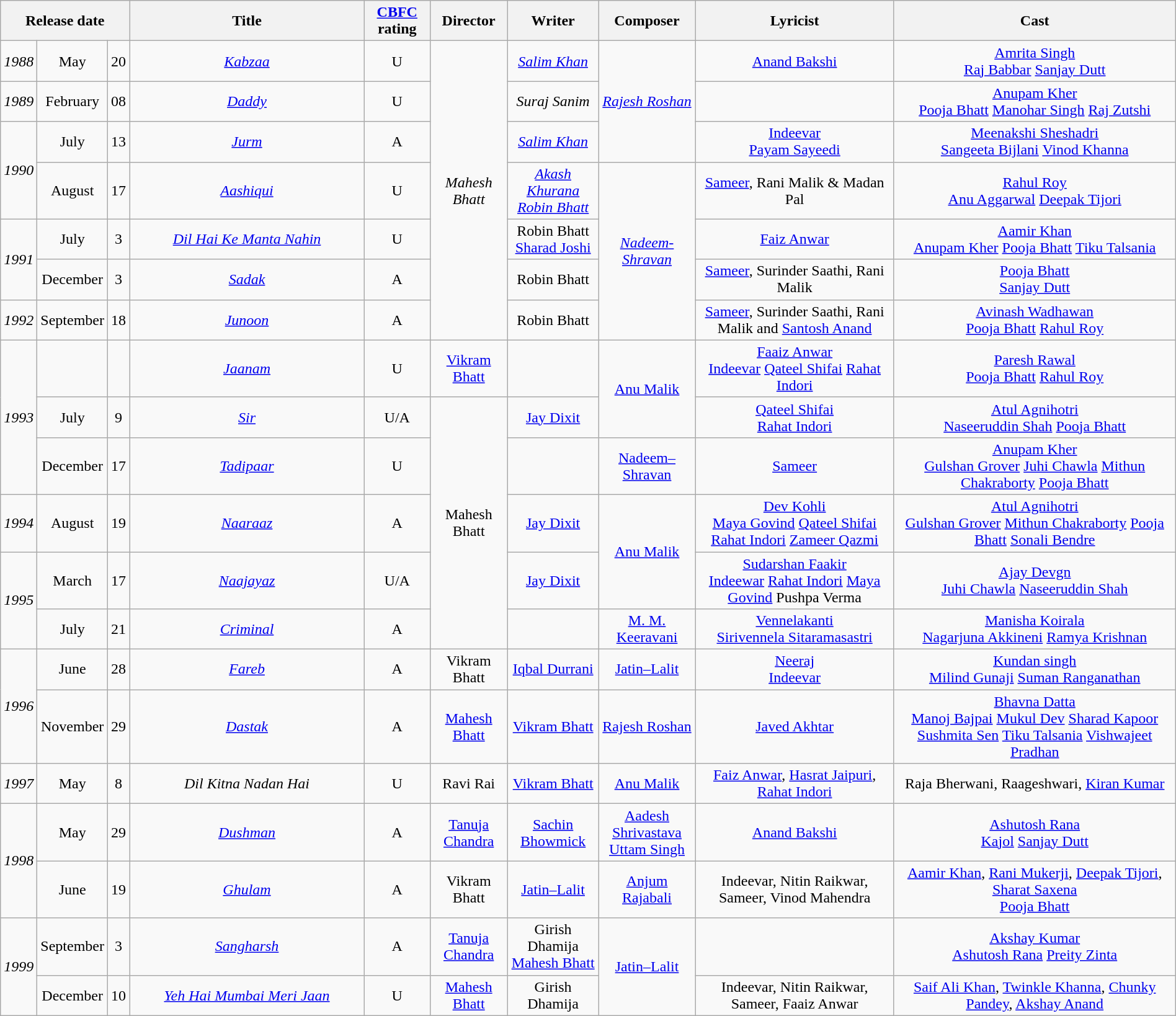<table class="wikitable sortable" style="width:100%; text-align:center;">
<tr>
<th colspan="3">Release date</th>
<th style="width:20%;">Title</th>
<th><a href='#'>CBFC</a> rating</th>
<th>Director</th>
<th>Writer</th>
<th>Composer</th>
<th>Lyricist</th>
<th>Cast</th>
</tr>
<tr style="vertical-align: middle;">
<td rowspan="1"><em>1988 </em></td>
<td>May</td>
<td>20</td>
<td><em><a href='#'>Kabzaa</a></em></td>
<td>U</td>
<td rowspan="7"><em>Mahesh Bhatt </em></td>
<td rowspan="1"><em><a href='#'>Salim Khan</a></em></td>
<td rowspan="3"><em><a href='#'>Rajesh Roshan</a></em></td>
<td><a href='#'>Anand Bakshi</a></td>
<td><a href='#'>Amrita Singh</a><br><a href='#'>Raj Babbar</a>
<a href='#'>Sanjay Dutt</a></td>
</tr>
<tr style="vertical-align: middle;">
<td rowspan="1"><em>1989 </em></td>
<td>February</td>
<td>08</td>
<td><a href='#'><em>Daddy</em></a></td>
<td>U</td>
<td><em>Suraj Sanim</em></td>
<td></td>
<td><a href='#'>Anupam Kher</a><br><a href='#'>Pooja Bhatt</a>
<a href='#'>Manohar Singh</a>
<a href='#'>Raj Zutshi</a></td>
</tr>
<tr style="vertical-align: middle;">
<td rowspan="2"><em>1990  </em></td>
<td>July</td>
<td>13</td>
<td><a href='#'><em>Jurm</em></a></td>
<td>A</td>
<td><em><a href='#'>Salim Khan</a></em></td>
<td><a href='#'>Indeevar</a><br><a href='#'>Payam Sayeedi</a></td>
<td><a href='#'>Meenakshi Sheshadri</a><br><a href='#'>Sangeeta Bijlani</a>
<a href='#'>Vinod Khanna</a></td>
</tr>
<tr style="vertical-align: middle;">
<td>August</td>
<td>17</td>
<td><em><a href='#'>Aashiqui</a></em></td>
<td>U</td>
<td><em><a href='#'>Akash Khurana</a></em><br><em><a href='#'>Robin Bhatt</a></em></td>
<td rowspan="4"><em><a href='#'>Nadeem-Shravan</a></em></td>
<td><a href='#'>Sameer</a>, Rani Malik & Madan Pal</td>
<td><a href='#'>Rahul Roy</a><br><a href='#'>Anu Aggarwal</a>
<a href='#'>Deepak Tijori</a></td>
</tr>
<tr style="vertical-align: middle;">
<td rowspan="2"><em>1991  </em></td>
<td>July</td>
<td>3</td>
<td><em><a href='#'>Dil Hai Ke Manta Nahin</a></em></td>
<td>U</td>
<td>Robin Bhatt<br><a href='#'>Sharad Joshi</a></td>
<td><a href='#'>Faiz Anwar</a></td>
<td><a href='#'>Aamir Khan</a><br><a href='#'>Anupam Kher</a>
<a href='#'>Pooja Bhatt</a>
<a href='#'>Tiku Talsania</a></td>
</tr>
<tr style="vertical-align: middle;">
<td>December</td>
<td>3</td>
<td><em><a href='#'>Sadak</a></em></td>
<td>A</td>
<td>Robin Bhatt</td>
<td><a href='#'>Sameer</a>, Surinder Saathi, Rani Malik</td>
<td><a href='#'>Pooja Bhatt</a><br><a href='#'>Sanjay Dutt</a></td>
</tr>
<tr style="vertical-align: middle;">
<td rowspan="1"><em>1992 </em></td>
<td>September</td>
<td>18</td>
<td><a href='#'><em>Junoon</em></a></td>
<td>A</td>
<td>Robin Bhatt</td>
<td><a href='#'>Sameer</a>, Surinder Saathi, Rani Malik and <a href='#'>Santosh Anand</a></td>
<td><a href='#'>Avinash Wadhawan</a><br><a href='#'>Pooja Bhatt</a>
<a href='#'>Rahul Roy</a></td>
</tr>
<tr style="vertical-align: middle;">
<td rowspan="3"><em>1993 </em></td>
<td></td>
<td></td>
<td><em><a href='#'>Jaanam</a></em></td>
<td>U</td>
<td><a href='#'>Vikram Bhatt</a></td>
<td></td>
<td rowspan="2"><a href='#'>Anu Malik</a></td>
<td><a href='#'>Faaiz Anwar</a><br><a href='#'>Indeevar</a> 
<a href='#'>Qateel Shifai</a>
<a href='#'>Rahat Indori</a></td>
<td><a href='#'>Paresh Rawal</a><br><a href='#'>Pooja Bhatt</a>
<a href='#'>Rahul Roy</a></td>
</tr>
<tr style="vertical-align: middle;">
<td>July</td>
<td>9</td>
<td><a href='#'><em>Sir</em></a></td>
<td>U/A</td>
<td rowspan="5">Mahesh Bhatt</td>
<td><a href='#'>Jay Dixit</a></td>
<td><a href='#'>Qateel Shifai</a><br><a href='#'>Rahat Indori</a></td>
<td><a href='#'>Atul Agnihotri</a><br><a href='#'>Naseeruddin Shah</a>
<a href='#'>Pooja Bhatt</a></td>
</tr>
<tr style="vertical-align: middle;">
<td>December</td>
<td>17</td>
<td><em><a href='#'>Tadipaar</a></em></td>
<td>U</td>
<td></td>
<td><a href='#'>Nadeem–Shravan</a></td>
<td><a href='#'>Sameer</a></td>
<td><a href='#'>Anupam Kher</a><br><a href='#'>Gulshan Grover</a>
<a href='#'>Juhi Chawla</a>
<a href='#'>Mithun Chakraborty</a>
<a href='#'>Pooja Bhatt</a></td>
</tr>
<tr style="vertical-align: middle;">
<td rowspan="1"><em>1994 </em></td>
<td>August</td>
<td>19</td>
<td><a href='#'><em>Naaraaz</em></a></td>
<td>A</td>
<td><a href='#'>Jay Dixit</a></td>
<td rowspan="2"><a href='#'>Anu Malik</a></td>
<td><a href='#'>Dev Kohli</a><br><a href='#'>Maya Govind</a>
<a href='#'>Qateel Shifai</a>
<a href='#'>Rahat Indori</a>
<a href='#'>Zameer Qazmi</a></td>
<td><a href='#'>Atul Agnihotri</a><br><a href='#'>Gulshan Grover</a>
<a href='#'>Mithun Chakraborty</a>
<a href='#'>Pooja Bhatt</a>
<a href='#'>Sonali Bendre</a></td>
</tr>
<tr style="vertical-align: middle;">
<td rowspan="2"><em>1995 </em></td>
<td>March</td>
<td>17</td>
<td><em><a href='#'>Naajayaz</a></em></td>
<td>U/A</td>
<td><a href='#'>Jay Dixit</a></td>
<td><a href='#'>Sudarshan Faakir</a><br><a href='#'>Indeewar</a>
<a href='#'>Rahat Indori</a>
<a href='#'>Maya Govind</a>
Pushpa Verma</td>
<td><a href='#'>Ajay Devgn</a><br><a href='#'>Juhi Chawla</a>
<a href='#'>Naseeruddin Shah</a></td>
</tr>
<tr style="vertical-align: middle;">
<td>July</td>
<td>21</td>
<td><a href='#'><em>Criminal</em></a></td>
<td>A</td>
<td></td>
<td><a href='#'>M. M. Keeravani</a></td>
<td><a href='#'>Vennelakanti</a><br><a href='#'>Sirivennela Sitaramasastri</a></td>
<td><a href='#'>Manisha Koirala</a><br><a href='#'>Nagarjuna Akkineni</a>
<a href='#'>Ramya Krishnan</a></td>
</tr>
<tr style="vertical-align: middle;">
<td rowspan="2"><em>1996 </em></td>
<td>June</td>
<td>28</td>
<td><a href='#'><em>Fareb</em></a></td>
<td>A</td>
<td>Vikram Bhatt</td>
<td><a href='#'>Iqbal Durrani</a></td>
<td><a href='#'>Jatin–Lalit</a></td>
<td><a href='#'>Neeraj</a><br><a href='#'>Indeevar</a></td>
<td><a href='#'>Kundan singh</a><br><a href='#'>Milind Gunaji</a>
<a href='#'>Suman Ranganathan</a></td>
</tr>
<tr style="vertical-align: middle;">
<td>November</td>
<td>29</td>
<td><a href='#'><em>Dastak</em></a></td>
<td>A</td>
<td><a href='#'>Mahesh Bhatt</a></td>
<td><a href='#'>Vikram Bhatt</a></td>
<td><a href='#'>Rajesh Roshan</a></td>
<td><a href='#'>Javed Akhtar</a></td>
<td><a href='#'>Bhavna Datta</a><br><a href='#'>Manoj Bajpai</a>
<a href='#'>Mukul Dev</a>
<a href='#'>Sharad Kapoor</a>
<a href='#'>Sushmita Sen</a>
<a href='#'>Tiku Talsania</a>
<a href='#'>Vishwajeet Pradhan</a></td>
</tr>
<tr style="vertical-align: middle;">
<td><em>1997</em></td>
<td>May</td>
<td>8</td>
<td><em>Dil Kitna Nadan Hai</em></td>
<td>U</td>
<td>Ravi Rai</td>
<td><a href='#'>Vikram Bhatt</a></td>
<td><a href='#'>Anu Malik</a></td>
<td><a href='#'>Faiz Anwar</a>, <a href='#'>Hasrat Jaipuri</a>, <a href='#'>Rahat Indori</a></td>
<td>Raja Bherwani, Raageshwari, <a href='#'>Kiran Kumar</a></td>
</tr>
<tr style="vertical-align: middle;">
<td rowspan="2"><em>1998</em></td>
<td>May</td>
<td>29</td>
<td><a href='#'><em>Dushman</em></a></td>
<td>A</td>
<td><a href='#'>Tanuja Chandra</a></td>
<td><a href='#'>Sachin Bhowmick</a></td>
<td><a href='#'>Aadesh Shrivastava</a><br><a href='#'>Uttam Singh</a></td>
<td><a href='#'>Anand Bakshi</a></td>
<td><a href='#'>Ashutosh Rana</a><br><a href='#'>Kajol</a>
<a href='#'>Sanjay Dutt</a></td>
</tr>
<tr style="vertical-align: middle;">
<td>June</td>
<td>19</td>
<td><a href='#'><em>Ghulam</em></a></td>
<td>A</td>
<td>Vikram Bhatt</td>
<td><a href='#'>Jatin–Lalit</a></td>
<td><a href='#'>Anjum Rajabali</a></td>
<td>Indeevar, Nitin Raikwar, Sameer, Vinod Mahendra</td>
<td><a href='#'>Aamir Khan</a>, <a href='#'>Rani Mukerji</a>, <a href='#'>Deepak Tijori</a>, <a href='#'>Sharat Saxena</a><br><a href='#'>Pooja Bhatt</a></td>
</tr>
<tr style="vertical-align: middle; text-align: center;">
<td rowspan="2"><em>1999 </em></td>
<td>September</td>
<td>3</td>
<td><a href='#'><em>Sangharsh</em></a></td>
<td>A</td>
<td><a href='#'>Tanuja Chandra</a></td>
<td>Girish Dhamija<br><a href='#'>Mahesh Bhatt</a></td>
<td rowspan="2"><a href='#'>Jatin–Lalit</a></td>
<td></td>
<td><a href='#'>Akshay Kumar</a><br><a href='#'>Ashutosh Rana</a>
<a href='#'>Preity Zinta</a></td>
</tr>
<tr style="vertical-align: middle;">
<td>December</td>
<td>10</td>
<td><em><a href='#'>Yeh Hai Mumbai Meri Jaan</a></em></td>
<td>U</td>
<td><a href='#'>Mahesh Bhatt</a></td>
<td>Girish Dhamija</td>
<td>Indeevar, Nitin Raikwar, Sameer, Faaiz Anwar</td>
<td><a href='#'>Saif Ali Khan</a>, <a href='#'>Twinkle Khanna</a>, <a href='#'>Chunky Pandey</a>, <a href='#'>Akshay Anand</a></td>
</tr>
</table>
